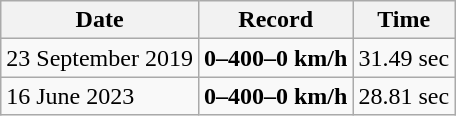<table class="wikitable">
<tr>
<th>Date</th>
<th>Record</th>
<th>Time</th>
</tr>
<tr>
<td>23 September 2019</td>
<td><strong>0–400–0 km/h</strong></td>
<td>31.49 sec</td>
</tr>
<tr>
<td>16 June 2023</td>
<td><strong>0–400–0 km/h</strong></td>
<td>28.81 sec</td>
</tr>
</table>
